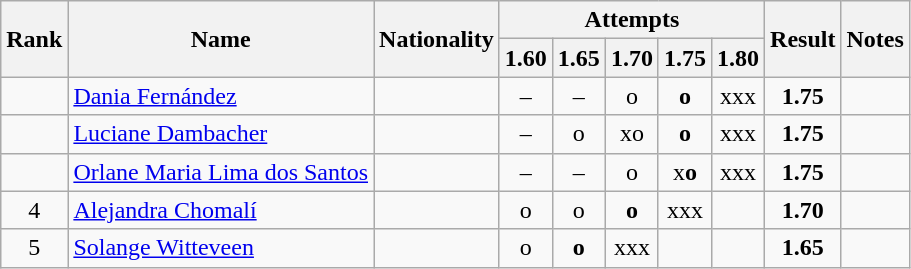<table class="wikitable sortable" style="text-align:center">
<tr>
<th rowspan=2>Rank</th>
<th rowspan=2>Name</th>
<th rowspan=2>Nationality</th>
<th colspan=5>Attempts</th>
<th rowspan=2>Result</th>
<th rowspan=2>Notes</th>
</tr>
<tr>
<th>1.60</th>
<th>1.65</th>
<th>1.70</th>
<th>1.75</th>
<th>1.80</th>
</tr>
<tr>
<td align=center></td>
<td align=left><a href='#'>Dania Fernández</a></td>
<td align=left></td>
<td>–</td>
<td>–</td>
<td>o</td>
<td><strong>o</strong></td>
<td>xxx</td>
<td><strong>1.75</strong></td>
<td></td>
</tr>
<tr>
<td align=center></td>
<td align=left><a href='#'>Luciane Dambacher</a></td>
<td align=left></td>
<td>–</td>
<td>o</td>
<td>xo</td>
<td><strong>o</strong></td>
<td>xxx</td>
<td><strong>1.75</strong></td>
<td></td>
</tr>
<tr>
<td align=center></td>
<td align=left><a href='#'>Orlane Maria Lima dos Santos</a></td>
<td align=left></td>
<td>–</td>
<td>–</td>
<td>o</td>
<td>x<strong>o</strong></td>
<td>xxx</td>
<td><strong>1.75</strong></td>
<td></td>
</tr>
<tr>
<td align=center>4</td>
<td align=left><a href='#'>Alejandra Chomalí</a></td>
<td align=left></td>
<td>o</td>
<td>o</td>
<td><strong>o</strong></td>
<td>xxx</td>
<td></td>
<td><strong>1.70</strong></td>
<td></td>
</tr>
<tr>
<td align=center>5</td>
<td align=left><a href='#'>Solange Witteveen</a></td>
<td align=left></td>
<td>o</td>
<td><strong>o</strong></td>
<td>xxx</td>
<td></td>
<td></td>
<td><strong>1.65</strong></td>
<td></td>
</tr>
</table>
